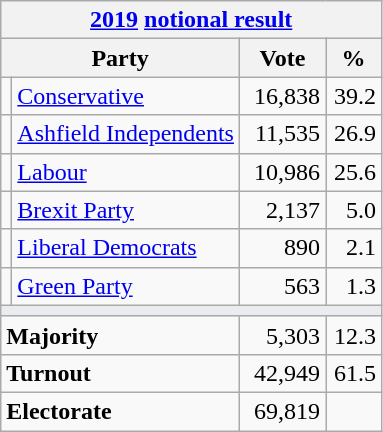<table class="wikitable">
<tr>
<th colspan="4"><a href='#'>2019</a> <a href='#'>notional result</a></th>
</tr>
<tr>
<th bgcolor="#DDDDFF" width="130px" colspan="2">Party</th>
<th bgcolor="#DDDDFF" width="50px">Vote</th>
<th bgcolor="#DDDDFF" width="30px">%</th>
</tr>
<tr>
<td></td>
<td><a href='#'>Conservative</a></td>
<td align=right>16,838</td>
<td align=right>39.2</td>
</tr>
<tr>
<td></td>
<td><a href='#'>Ashfield Independents</a></td>
<td align=right>11,535</td>
<td align=right>26.9</td>
</tr>
<tr>
<td></td>
<td><a href='#'>Labour</a></td>
<td align=right>10,986</td>
<td align=right>25.6</td>
</tr>
<tr>
<td></td>
<td><a href='#'>Brexit Party</a></td>
<td align=right>2,137</td>
<td align=right>5.0</td>
</tr>
<tr>
<td></td>
<td><a href='#'>Liberal Democrats</a></td>
<td align=right>890</td>
<td align=right>2.1</td>
</tr>
<tr>
<td></td>
<td><a href='#'>Green Party</a></td>
<td align=right>563</td>
<td align=right>1.3</td>
</tr>
<tr>
<td colspan="4" bgcolor="#EAECF0"></td>
</tr>
<tr>
<td colspan="2"><strong>Majority</strong></td>
<td align=right>5,303</td>
<td align=right>12.3</td>
</tr>
<tr>
<td colspan="2"><strong>Turnout</strong></td>
<td align=right>42,949</td>
<td align=right>61.5</td>
</tr>
<tr>
<td colspan="2"><strong>Electorate</strong></td>
<td align=right>69,819</td>
</tr>
</table>
